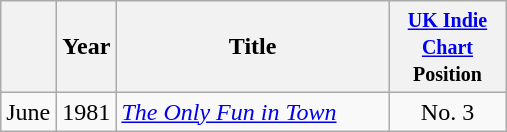<table class="wikitable">
<tr>
<th width="30"></th>
<th width="30"><strong>Year</strong></th>
<th style="width:175px;"><strong>Title</strong></th>
<th width="70"><strong><small><a href='#'>UK Indie Chart</a> Position</small></strong></th>
</tr>
<tr>
<td>June</td>
<td>1981</td>
<td><em><a href='#'>The Only Fun in Town</a></em></td>
<td style="text-align:center;">No. 3</td>
</tr>
</table>
